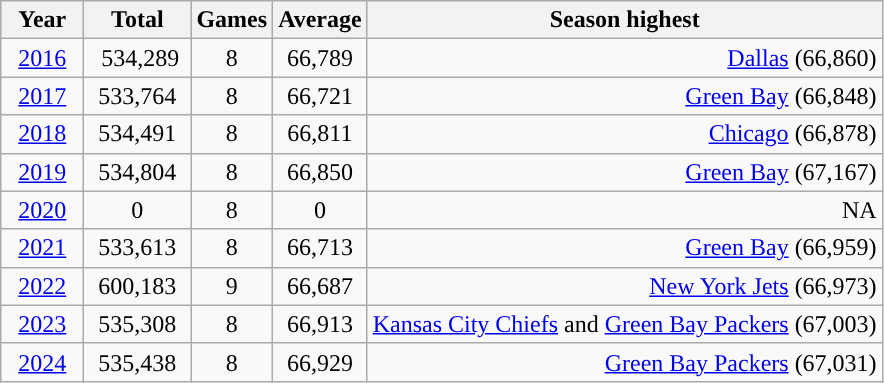<table class=wikitable style="text-align:center">
<tr>
<th>Year</th>
<th>Total</th>
<th>Games</th>
<th>Average</th>
<th>Season highest</th>
</tr>
<tr>
<td>  <a href='#'>2016</a>  </td>
<td>   534,289 </td>
<td>8</td>
<td>66,789</td>
<td align=right><a href='#'>Dallas</a> (66,860)</td>
</tr>
<tr>
<td>  <a href='#'>2017</a>  </td>
<td> 533,764 </td>
<td>8</td>
<td>66,721</td>
<td align=right><a href='#'>Green Bay</a> (66,848)</td>
</tr>
<tr>
<td>  <a href='#'>2018</a>  </td>
<td> 534,491 </td>
<td>8</td>
<td>66,811</td>
<td align=right><a href='#'>Chicago</a> (66,878)</td>
</tr>
<tr>
<td>  <a href='#'>2019</a>  </td>
<td> 534,804 </td>
<td>8</td>
<td>66,850</td>
<td align=right><a href='#'>Green Bay</a> (67,167)</td>
</tr>
<tr>
<td>  <a href='#'>2020</a>  </td>
<td> 0 </td>
<td>8</td>
<td>0</td>
<td align=right>NA</td>
</tr>
<tr>
<td>  <a href='#'>2021</a>  </td>
<td> 533,613 </td>
<td>8</td>
<td>66,713</td>
<td align=right><a href='#'>Green Bay</a> (66,959)</td>
</tr>
<tr>
<td>  <a href='#'>2022</a>  </td>
<td> 600,183 </td>
<td>9</td>
<td>66,687</td>
<td align=right><a href='#'>New York Jets</a> (66,973)</td>
</tr>
<tr>
<td>  <a href='#'>2023</a>  </td>
<td> 535,308 </td>
<td>8</td>
<td>66,913</td>
<td align=right><a href='#'>Kansas City Chiefs</a> and <a href='#'>Green Bay Packers</a> (67,003)</td>
</tr>
<tr>
<td>  <a href='#'>2024</a>  </td>
<td> 535,438 </td>
<td>8</td>
<td>66,929</td>
<td align=right><a href='#'>Green Bay Packers</a> (67,031)</td>
</tr>
</table>
